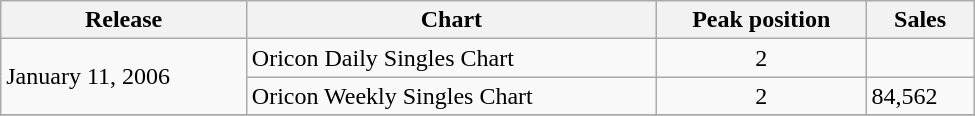<table class="wikitable" width="650px">
<tr>
<th>Release</th>
<th>Chart</th>
<th>Peak position</th>
<th>Sales</th>
</tr>
<tr>
<td rowspan=2>January 11, 2006</td>
<td>Oricon Daily Singles Chart</td>
<td align=center>2</td>
<td></td>
</tr>
<tr>
<td>Oricon Weekly Singles Chart</td>
<td align=center>2</td>
<td>84,562</td>
</tr>
<tr>
</tr>
</table>
